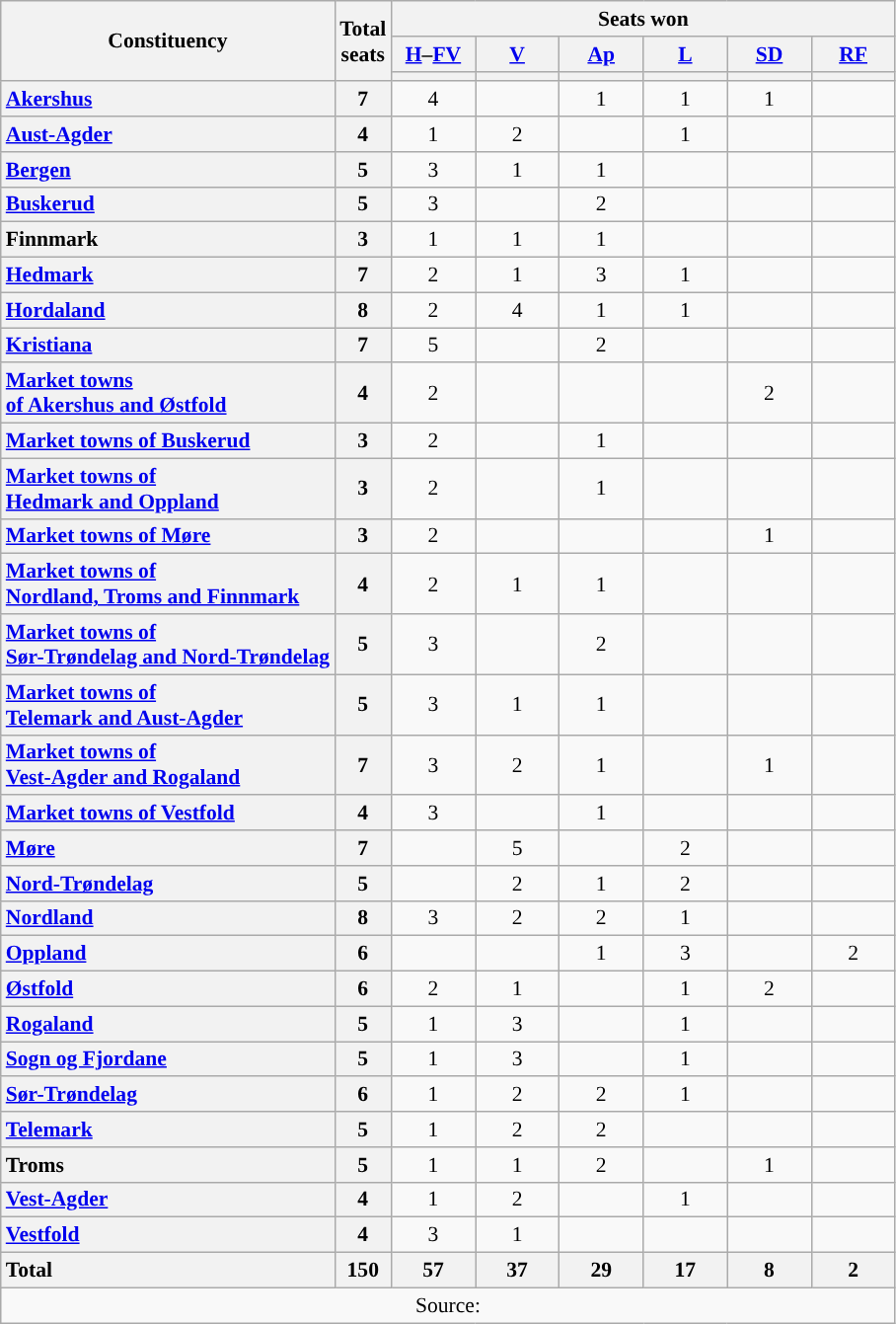<table class="wikitable" style="text-align:center; font-size: 0.9em;">
<tr>
<th rowspan="3">Constituency</th>
<th rowspan="3">Total<br>seats</th>
<th colspan="6">Seats won</th>
</tr>
<tr>
<th class="unsortable" style="width:50px;"><a href='#'>H</a>–<a href='#'>FV</a></th>
<th class="unsortable" style="width:50px;"><a href='#'>V</a></th>
<th class="unsortable" style="width:50px;"><a href='#'>Ap</a></th>
<th class="unsortable" style="width:50px;"><a href='#'>L</a></th>
<th class="unsortable" style="width:50px;"><a href='#'>SD</a></th>
<th class="unsortable" style="width:50px;"><a href='#'>RF</a></th>
</tr>
<tr>
<th style="background:"></th>
<th style="background:"></th>
<th style="background:"></th>
<th style="background:"></th>
<th style="background:"></th>
<th style="background:"></th>
</tr>
<tr>
<th style="text-align: left;"><a href='#'>Akershus</a></th>
<th>7</th>
<td>4</td>
<td></td>
<td>1</td>
<td>1</td>
<td>1</td>
<td></td>
</tr>
<tr>
<th style="text-align: left;"><a href='#'>Aust-Agder</a></th>
<th>4</th>
<td>1</td>
<td>2</td>
<td></td>
<td>1</td>
<td></td>
<td></td>
</tr>
<tr>
<th style="text-align: left;"><a href='#'>Bergen</a></th>
<th>5</th>
<td>3</td>
<td>1</td>
<td>1</td>
<td></td>
<td></td>
<td></td>
</tr>
<tr>
<th style="text-align: left;"><a href='#'>Buskerud</a></th>
<th>5</th>
<td>3</td>
<td></td>
<td>2</td>
<td></td>
<td></td>
<td></td>
</tr>
<tr>
<th style="text-align: left;">Finnmark</th>
<th>3</th>
<td>1</td>
<td>1</td>
<td>1</td>
<td></td>
<td></td>
<td></td>
</tr>
<tr>
<th style="text-align: left;"><a href='#'>Hedmark</a></th>
<th>7</th>
<td>2</td>
<td>1</td>
<td>3</td>
<td>1</td>
<td></td>
<td></td>
</tr>
<tr>
<th style="text-align: left;"><a href='#'>Hordaland</a></th>
<th>8</th>
<td>2</td>
<td>4</td>
<td>1</td>
<td>1</td>
<td></td>
<td></td>
</tr>
<tr>
<th style="text-align: left;"><a href='#'>Kristiana</a></th>
<th>7</th>
<td>5</td>
<td></td>
<td>2</td>
<td></td>
<td></td>
<td></td>
</tr>
<tr>
<th style="text-align: left;"><a href='#'>Market towns<br>of Akershus and Østfold</a></th>
<th>4</th>
<td>2</td>
<td></td>
<td></td>
<td></td>
<td>2</td>
<td></td>
</tr>
<tr>
<th style="text-align: left;"><a href='#'>Market towns of Buskerud</a></th>
<th>3</th>
<td>2</td>
<td></td>
<td>1</td>
<td></td>
<td></td>
<td></td>
</tr>
<tr>
<th style="text-align: left;"><a href='#'>Market towns of<br>Hedmark and Oppland</a></th>
<th>3</th>
<td>2</td>
<td></td>
<td>1</td>
<td></td>
<td></td>
<td></td>
</tr>
<tr>
<th style="text-align: left;"><a href='#'>Market towns of Møre</a></th>
<th>3</th>
<td>2</td>
<td></td>
<td></td>
<td></td>
<td>1</td>
<td></td>
</tr>
<tr>
<th style="text-align: left;"><a href='#'>Market towns of<br>Nordland, Troms and Finnmark</a></th>
<th>4</th>
<td>2</td>
<td>1</td>
<td>1</td>
<td></td>
<td></td>
<td></td>
</tr>
<tr>
<th style="text-align: left;"><a href='#'>Market towns of<br>Sør-Trøndelag and Nord-Trøndelag</a></th>
<th>5</th>
<td>3</td>
<td></td>
<td>2</td>
<td></td>
<td></td>
<td></td>
</tr>
<tr>
<th style="text-align: left;"><a href='#'>Market towns of<br>Telemark and Aust-Agder</a></th>
<th>5</th>
<td>3</td>
<td>1</td>
<td>1</td>
<td></td>
<td></td>
<td></td>
</tr>
<tr>
<th style="text-align: left;"><a href='#'>Market towns of<br>Vest-Agder and Rogaland</a></th>
<th>7</th>
<td>3</td>
<td>2</td>
<td>1</td>
<td></td>
<td>1</td>
<td></td>
</tr>
<tr>
<th style="text-align: left;"><a href='#'>Market towns of Vestfold</a></th>
<th>4</th>
<td>3</td>
<td></td>
<td>1</td>
<td></td>
<td></td>
<td></td>
</tr>
<tr>
<th style="text-align: left;"><a href='#'>Møre</a></th>
<th>7</th>
<td></td>
<td>5</td>
<td></td>
<td>2</td>
<td></td>
<td></td>
</tr>
<tr>
<th style="text-align: left;"><a href='#'>Nord-Trøndelag</a></th>
<th>5</th>
<td></td>
<td>2</td>
<td>1</td>
<td>2</td>
<td></td>
<td></td>
</tr>
<tr>
<th style="text-align: left;"><a href='#'>Nordland</a></th>
<th>8</th>
<td>3</td>
<td>2</td>
<td>2</td>
<td>1</td>
<td></td>
<td></td>
</tr>
<tr>
<th style="text-align: left;"><a href='#'>Oppland</a></th>
<th>6</th>
<td></td>
<td></td>
<td>1</td>
<td>3</td>
<td></td>
<td>2</td>
</tr>
<tr>
<th style="text-align: left;"><a href='#'>Østfold</a></th>
<th>6</th>
<td>2</td>
<td>1</td>
<td></td>
<td>1</td>
<td>2</td>
<td></td>
</tr>
<tr>
<th style="text-align: left;"><a href='#'>Rogaland</a></th>
<th>5</th>
<td>1</td>
<td>3</td>
<td></td>
<td>1</td>
<td></td>
<td></td>
</tr>
<tr>
<th style="text-align: left;"><a href='#'>Sogn og Fjordane</a></th>
<th>5</th>
<td>1</td>
<td>3</td>
<td></td>
<td>1</td>
<td></td>
<td></td>
</tr>
<tr>
<th style="text-align: left;"><a href='#'>Sør-Trøndelag</a></th>
<th>6</th>
<td>1</td>
<td>2</td>
<td>2</td>
<td>1</td>
<td></td>
<td></td>
</tr>
<tr>
<th style="text-align: left;"><a href='#'>Telemark</a></th>
<th>5</th>
<td>1</td>
<td>2</td>
<td>2</td>
<td></td>
<td></td>
<td></td>
</tr>
<tr>
<th style="text-align: left;">Troms</th>
<th>5</th>
<td>1</td>
<td>1</td>
<td>2</td>
<td></td>
<td>1</td>
<td></td>
</tr>
<tr>
<th style="text-align: left;"><a href='#'>Vest-Agder</a></th>
<th>4</th>
<td>1</td>
<td>2</td>
<td></td>
<td>1</td>
<td></td>
<td></td>
</tr>
<tr>
<th style="text-align: left;"><a href='#'>Vestfold</a></th>
<th>4</th>
<td>3</td>
<td>1</td>
<td></td>
<td></td>
<td></td>
<td></td>
</tr>
<tr>
<th style="text-align: left;">Total</th>
<th>150</th>
<th>57</th>
<th>37</th>
<th>29</th>
<th>17</th>
<th>8</th>
<th>2</th>
</tr>
<tr>
<td colspan="8">Source: </td>
</tr>
</table>
